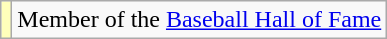<table class=wikitable>
<tr>
<th scope="row" style="background:#ffb;"></th>
<td>Member of the <a href='#'>Baseball Hall of Fame</a></td>
</tr>
</table>
